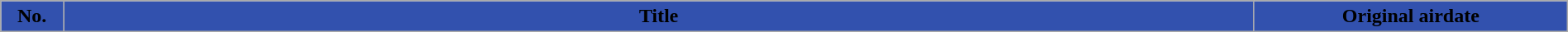<table class="wikitable plainrowheaders" style="width:100%; background:#fff;">
<tr>
<th style="background:#3251AE; width:4%">No.</th>
<th style="background:#3251AE">Title</th>
<th style="background:#3251AE; width:20%">Original airdate<br>
























</th>
</tr>
</table>
